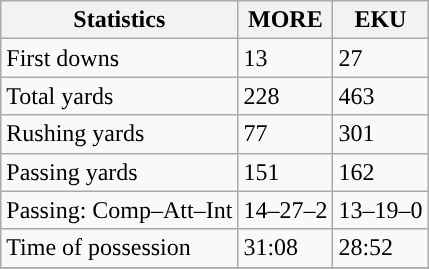<table class="wikitable" style="float: left;">
<tr>
<th>Statistics</th>
<th>MORE</th>
<th>EKU</th>
</tr>
<tr>
<td>First downs</td>
<td>13</td>
<td>27</td>
</tr>
<tr>
<td>Total yards</td>
<td>228</td>
<td>463</td>
</tr>
<tr>
<td>Rushing yards</td>
<td>77</td>
<td>301</td>
</tr>
<tr>
<td>Passing yards</td>
<td>151</td>
<td>162</td>
</tr>
<tr>
<td>Passing: Comp–Att–Int</td>
<td>14–27–2</td>
<td>13–19–0</td>
</tr>
<tr>
<td>Time of possession</td>
<td>31:08</td>
<td>28:52</td>
</tr>
<tr>
</tr>
</table>
